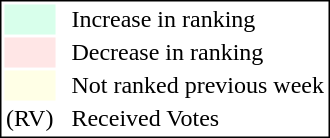<table style="border:1px solid black;">
<tr>
<td style="background:#D8FFEB; width:20px;"></td>
<td> </td>
<td>Increase in ranking</td>
</tr>
<tr>
<td style="background:#FFE6E6; width:20px;"></td>
<td> </td>
<td>Decrease in ranking</td>
</tr>
<tr>
<td style="background:#FFFFE6; width:20px;"></td>
<td> </td>
<td>Not ranked previous week</td>
</tr>
<tr>
<td>(RV)</td>
<td> </td>
<td>Received Votes</td>
</tr>
</table>
